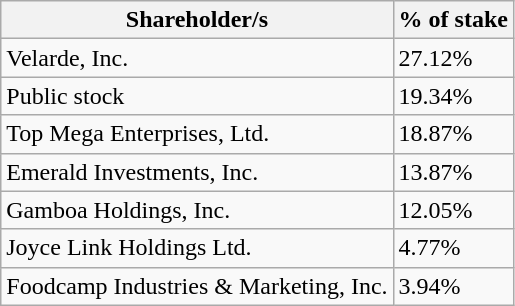<table class="wikitable">
<tr>
<th>Shareholder/s</th>
<th>% of stake</th>
</tr>
<tr>
<td>Velarde, Inc.</td>
<td>27.12%</td>
</tr>
<tr>
<td>Public stock</td>
<td>19.34%</td>
</tr>
<tr>
<td>Top Mega Enterprises, Ltd.</td>
<td>18.87%</td>
</tr>
<tr>
<td>Emerald Investments, Inc.</td>
<td>13.87%</td>
</tr>
<tr>
<td>Gamboa Holdings, Inc.</td>
<td>12.05%</td>
</tr>
<tr>
<td>Joyce Link Holdings Ltd.</td>
<td>4.77%</td>
</tr>
<tr>
<td>Foodcamp Industries & Marketing, Inc.</td>
<td>3.94%</td>
</tr>
</table>
